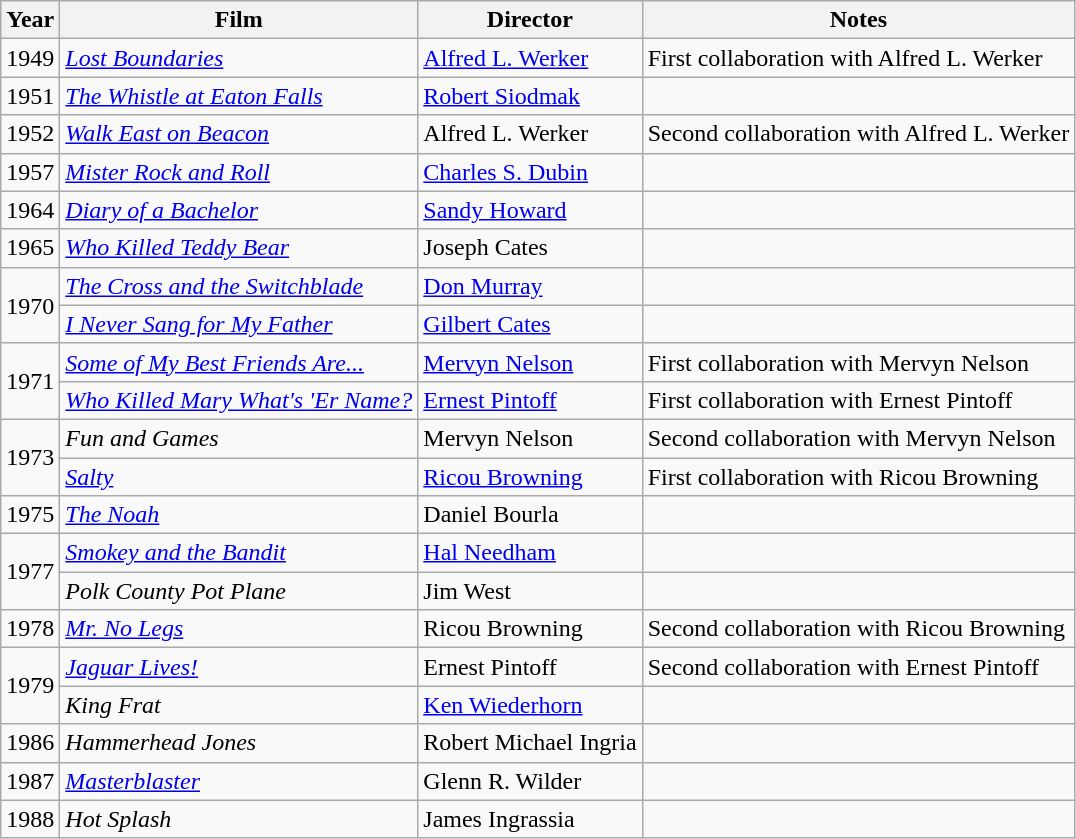<table class="wikitable">
<tr>
<th>Year</th>
<th>Film</th>
<th>Director</th>
<th>Notes</th>
</tr>
<tr>
<td>1949</td>
<td><em><a href='#'>Lost Boundaries</a></em></td>
<td><a href='#'>Alfred L. Werker</a></td>
<td>First collaboration with Alfred L. Werker</td>
</tr>
<tr>
<td>1951</td>
<td><em><a href='#'>The Whistle at Eaton Falls</a></em></td>
<td><a href='#'>Robert Siodmak</a></td>
<td></td>
</tr>
<tr>
<td>1952</td>
<td><em><a href='#'>Walk East on Beacon</a></em></td>
<td>Alfred L. Werker</td>
<td>Second collaboration with Alfred L. Werker</td>
</tr>
<tr>
<td>1957</td>
<td><em><a href='#'>Mister Rock and Roll</a></em></td>
<td><a href='#'>Charles S. Dubin</a></td>
<td></td>
</tr>
<tr>
<td>1964</td>
<td><em><a href='#'>Diary of a Bachelor</a></em></td>
<td><a href='#'>Sandy Howard</a></td>
<td></td>
</tr>
<tr>
<td>1965</td>
<td><em><a href='#'>Who Killed Teddy Bear</a></em></td>
<td>Joseph Cates</td>
<td></td>
</tr>
<tr>
<td rowspan=2>1970</td>
<td><em><a href='#'>The Cross and the Switchblade</a></em></td>
<td><a href='#'>Don Murray</a></td>
<td></td>
</tr>
<tr>
<td><em><a href='#'>I Never Sang for My Father</a></em></td>
<td><a href='#'>Gilbert Cates</a></td>
<td></td>
</tr>
<tr>
<td rowspan=2>1971</td>
<td><em><a href='#'>Some of My Best Friends Are...</a></em></td>
<td><a href='#'>Mervyn Nelson</a></td>
<td>First collaboration with Mervyn Nelson</td>
</tr>
<tr>
<td><em><a href='#'>Who Killed Mary What's 'Er Name?</a></em></td>
<td><a href='#'>Ernest Pintoff</a></td>
<td>First collaboration with Ernest Pintoff</td>
</tr>
<tr>
<td rowspan=2>1973</td>
<td><em>Fun and Games</em></td>
<td>Mervyn Nelson</td>
<td>Second collaboration with Mervyn Nelson</td>
</tr>
<tr>
<td><em><a href='#'>Salty</a></em></td>
<td><a href='#'>Ricou Browning</a></td>
<td>First collaboration with Ricou Browning</td>
</tr>
<tr>
<td>1975</td>
<td><em><a href='#'>The Noah</a></em></td>
<td>Daniel Bourla</td>
<td></td>
</tr>
<tr>
<td rowspan=2>1977</td>
<td><em><a href='#'>Smokey and the Bandit</a></em></td>
<td><a href='#'>Hal Needham</a></td>
<td></td>
</tr>
<tr>
<td><em>Polk County Pot Plane</em></td>
<td>Jim West</td>
<td></td>
</tr>
<tr>
<td>1978</td>
<td><em><a href='#'>Mr. No Legs</a></em></td>
<td>Ricou Browning</td>
<td>Second collaboration with Ricou Browning</td>
</tr>
<tr>
<td rowspan=2>1979</td>
<td><em><a href='#'>Jaguar Lives!</a></em></td>
<td>Ernest Pintoff</td>
<td>Second collaboration with Ernest Pintoff</td>
</tr>
<tr>
<td><em>King Frat</em></td>
<td><a href='#'>Ken Wiederhorn</a></td>
<td></td>
</tr>
<tr>
<td>1986</td>
<td><em>Hammerhead Jones</em></td>
<td>Robert Michael Ingria</td>
<td></td>
</tr>
<tr>
<td>1987</td>
<td><em><a href='#'>Masterblaster</a></em></td>
<td>Glenn R. Wilder</td>
<td></td>
</tr>
<tr>
<td>1988</td>
<td><em>Hot Splash</em></td>
<td>James Ingrassia</td>
<td></td>
</tr>
</table>
